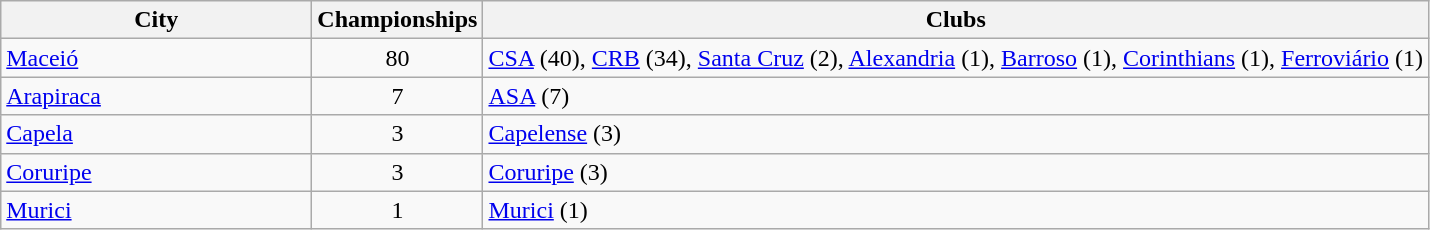<table class="wikitable">
<tr>
<th style="width:200px">City</th>
<th>Championships</th>
<th>Clubs</th>
</tr>
<tr>
<td> <a href='#'>Maceió</a></td>
<td align="center">80</td>
<td><a href='#'>CSA</a> (40), <a href='#'>CRB</a> (34), <a href='#'>Santa Cruz</a> (2), <a href='#'>Alexandria</a> (1), <a href='#'>Barroso</a> (1), <a href='#'>Corinthians</a> (1), <a href='#'>Ferroviário</a> (1)</td>
</tr>
<tr>
<td> <a href='#'>Arapiraca</a></td>
<td align="center">7</td>
<td><a href='#'>ASA</a> (7)</td>
</tr>
<tr>
<td> <a href='#'>Capela</a></td>
<td align="center">3</td>
<td><a href='#'>Capelense</a> (3)</td>
</tr>
<tr>
<td> <a href='#'>Coruripe</a></td>
<td align="center">3</td>
<td><a href='#'>Coruripe</a> (3)</td>
</tr>
<tr>
<td> <a href='#'>Murici</a></td>
<td align="center">1</td>
<td><a href='#'>Murici</a> (1)</td>
</tr>
</table>
